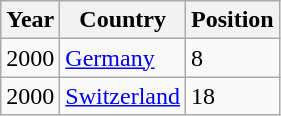<table class="wikitable">
<tr>
<th>Year</th>
<th>Country</th>
<th>Position</th>
</tr>
<tr>
<td>2000</td>
<td><a href='#'>Germany</a></td>
<td>8</td>
</tr>
<tr>
<td>2000</td>
<td><a href='#'>Switzerland</a></td>
<td>18</td>
</tr>
</table>
